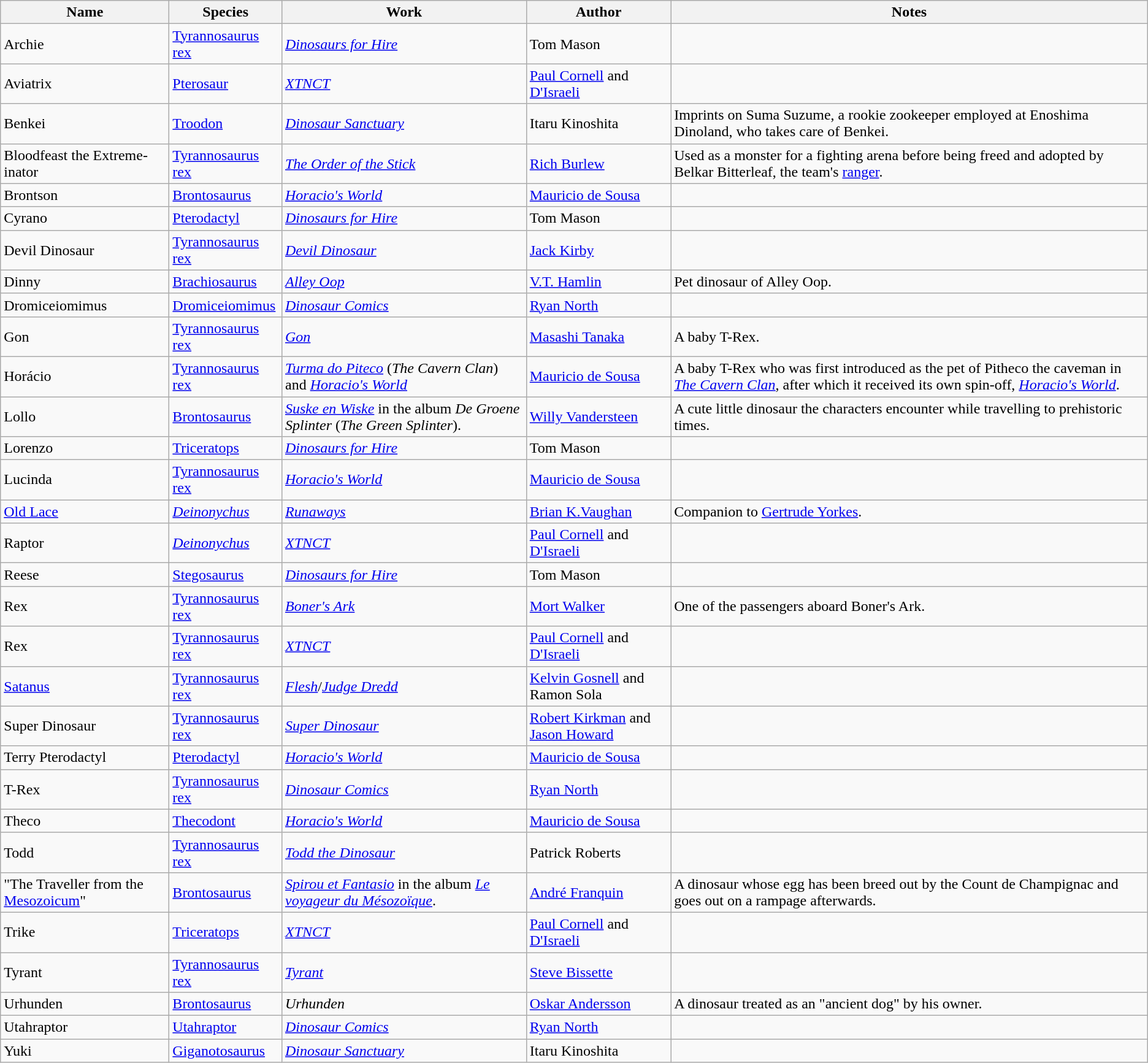<table class="wikitable sortable">
<tr>
<th>Name</th>
<th>Species</th>
<th>Work</th>
<th>Author</th>
<th>Notes</th>
</tr>
<tr>
<td>Archie</td>
<td><a href='#'>Tyrannosaurus rex</a></td>
<td><em><a href='#'>Dinosaurs for Hire</a></em></td>
<td>Tom Mason</td>
<td></td>
</tr>
<tr>
<td>Aviatrix</td>
<td><a href='#'>Pterosaur</a></td>
<td><em><a href='#'>XTNCT</a></em></td>
<td><a href='#'>Paul Cornell</a> and <a href='#'>D'Israeli</a></td>
<td></td>
</tr>
<tr>
<td>Benkei</td>
<td><a href='#'>Troodon</a></td>
<td><em><a href='#'>Dinosaur Sanctuary</a></em></td>
<td>Itaru Kinoshita</td>
<td>Imprints on Suma Suzume, a rookie zookeeper employed at Enoshima Dinoland, who takes care of Benkei.</td>
</tr>
<tr>
<td>Bloodfeast the Extreme-inator</td>
<td><a href='#'>Tyrannosaurus rex</a></td>
<td><em><a href='#'>The Order of the Stick</a></em></td>
<td><a href='#'>Rich Burlew</a></td>
<td>Used as a monster for a fighting arena before being freed and adopted by Belkar Bitterleaf, the team's <a href='#'>ranger</a>.</td>
</tr>
<tr>
<td>Brontson</td>
<td><a href='#'>Brontosaurus</a></td>
<td><em><a href='#'>Horacio's World</a></em></td>
<td><a href='#'>Mauricio de Sousa</a></td>
<td></td>
</tr>
<tr>
<td>Cyrano</td>
<td><a href='#'>Pterodactyl</a></td>
<td><em><a href='#'>Dinosaurs for Hire</a></em></td>
<td>Tom Mason</td>
<td></td>
</tr>
<tr>
<td>Devil Dinosaur</td>
<td><a href='#'>Tyrannosaurus rex</a></td>
<td><em><a href='#'>Devil Dinosaur</a></em></td>
<td><a href='#'>Jack Kirby</a></td>
<td></td>
</tr>
<tr>
<td>Dinny</td>
<td><a href='#'>Brachiosaurus</a></td>
<td><em><a href='#'>Alley Oop</a></em></td>
<td><a href='#'>V.T. Hamlin</a></td>
<td>Pet dinosaur of Alley Oop.</td>
</tr>
<tr>
<td>Dromiceiomimus</td>
<td><a href='#'>Dromiceiomimus</a></td>
<td><em><a href='#'>Dinosaur Comics</a></em></td>
<td><a href='#'>Ryan North</a></td>
<td></td>
</tr>
<tr>
<td>Gon</td>
<td><a href='#'>Tyrannosaurus rex</a></td>
<td><em><a href='#'>Gon</a></em></td>
<td><a href='#'>Masashi Tanaka</a></td>
<td>A baby T-Rex.</td>
</tr>
<tr>
<td>Horácio</td>
<td><a href='#'>Tyrannosaurus rex</a></td>
<td><em><a href='#'>Turma do Piteco</a></em> (<em>The Cavern Clan</em>) and <em><a href='#'>Horacio's World</a></em></td>
<td><a href='#'>Mauricio de Sousa</a></td>
<td>A baby T-Rex who was first introduced as the pet of Pitheco the caveman in <em><a href='#'>The Cavern Clan</a></em>, after which it received its own spin-off, <em><a href='#'>Horacio's World</a></em>.</td>
</tr>
<tr>
<td>Lollo</td>
<td><a href='#'>Brontosaurus</a></td>
<td><em><a href='#'>Suske en Wiske</a></em> in the album <em>De Groene Splinter</em> (<em>The Green Splinter</em>).</td>
<td><a href='#'>Willy Vandersteen</a></td>
<td>A cute little dinosaur the characters encounter while travelling to prehistoric times.</td>
</tr>
<tr>
<td>Lorenzo</td>
<td><a href='#'>Triceratops</a></td>
<td><em><a href='#'>Dinosaurs for Hire</a></em></td>
<td>Tom Mason</td>
<td></td>
</tr>
<tr>
<td>Lucinda</td>
<td><a href='#'>Tyrannosaurus rex</a></td>
<td><em><a href='#'>Horacio's World</a></em></td>
<td><a href='#'>Mauricio de Sousa</a></td>
<td></td>
</tr>
<tr>
<td><a href='#'>Old Lace</a></td>
<td><em><a href='#'>Deinonychus</a></em></td>
<td><em><a href='#'>Runaways</a></em></td>
<td><a href='#'>Brian K.Vaughan</a></td>
<td>Companion to <a href='#'>Gertrude Yorkes</a>.</td>
</tr>
<tr>
<td>Raptor</td>
<td><em><a href='#'>Deinonychus</a></em></td>
<td><em><a href='#'>XTNCT</a></em></td>
<td><a href='#'>Paul Cornell</a> and <a href='#'>D'Israeli</a></td>
<td></td>
</tr>
<tr>
<td>Reese</td>
<td><a href='#'>Stegosaurus</a></td>
<td><em><a href='#'>Dinosaurs for Hire</a></em></td>
<td>Tom Mason</td>
<td></td>
</tr>
<tr>
<td>Rex</td>
<td><a href='#'>Tyrannosaurus rex</a></td>
<td><em><a href='#'>Boner's Ark</a></em></td>
<td><a href='#'>Mort Walker</a></td>
<td>One of the passengers aboard Boner's Ark.</td>
</tr>
<tr>
<td>Rex</td>
<td><a href='#'>Tyrannosaurus rex</a></td>
<td><em><a href='#'>XTNCT</a></em></td>
<td><a href='#'>Paul Cornell</a> and <a href='#'>D'Israeli</a></td>
<td></td>
</tr>
<tr>
<td><a href='#'>Satanus</a></td>
<td><a href='#'>Tyrannosaurus rex</a></td>
<td><em><a href='#'>Flesh</a></em>/<em><a href='#'>Judge Dredd</a></em></td>
<td><a href='#'>Kelvin Gosnell</a> and Ramon Sola</td>
<td></td>
</tr>
<tr>
<td>Super Dinosaur</td>
<td><a href='#'>Tyrannosaurus rex</a></td>
<td><em><a href='#'>Super Dinosaur</a></em></td>
<td><a href='#'>Robert Kirkman</a> and <a href='#'>Jason Howard</a></td>
<td></td>
</tr>
<tr>
<td>Terry Pterodactyl</td>
<td><a href='#'>Pterodactyl</a></td>
<td><em><a href='#'>Horacio's World</a></em></td>
<td><a href='#'>Mauricio de Sousa</a></td>
<td></td>
</tr>
<tr>
<td>T-Rex</td>
<td><a href='#'>Tyrannosaurus rex</a></td>
<td><em><a href='#'>Dinosaur Comics</a></em></td>
<td><a href='#'>Ryan North</a></td>
<td></td>
</tr>
<tr>
<td>Theco</td>
<td><a href='#'>Thecodont</a></td>
<td><em><a href='#'>Horacio's World</a></em></td>
<td><a href='#'>Mauricio de Sousa</a></td>
<td></td>
</tr>
<tr>
<td>Todd</td>
<td><a href='#'>Tyrannosaurus rex</a></td>
<td><em><a href='#'>Todd the Dinosaur</a></em></td>
<td>Patrick Roberts </td>
<td></td>
</tr>
<tr>
<td>"The Traveller from the <a href='#'>Mesozoicum</a>"</td>
<td><a href='#'>Brontosaurus</a></td>
<td><em><a href='#'>Spirou et Fantasio</a></em> in the album <em><a href='#'>Le voyageur du Mésozoïque</a></em>.</td>
<td><a href='#'>André Franquin</a></td>
<td>A dinosaur whose egg has been breed out by the Count de Champignac and goes out on a rampage afterwards.</td>
</tr>
<tr>
<td>Trike</td>
<td><a href='#'>Triceratops</a></td>
<td><em><a href='#'>XTNCT</a></em></td>
<td><a href='#'>Paul Cornell</a> and <a href='#'>D'Israeli</a></td>
<td></td>
</tr>
<tr>
<td>Tyrant</td>
<td><a href='#'>Tyrannosaurus rex</a></td>
<td><em><a href='#'>Tyrant</a></em></td>
<td><a href='#'>Steve Bissette</a></td>
<td></td>
</tr>
<tr>
<td>Urhunden</td>
<td><a href='#'>Brontosaurus</a></td>
<td><em>Urhunden</em></td>
<td><a href='#'>Oskar Andersson</a></td>
<td>A dinosaur treated as an "ancient dog" by his owner.</td>
</tr>
<tr>
<td>Utahraptor</td>
<td><a href='#'>Utahraptor</a></td>
<td><em><a href='#'>Dinosaur Comics</a></em></td>
<td><a href='#'>Ryan North</a></td>
<td></td>
</tr>
<tr>
<td>Yuki</td>
<td><a href='#'>Giganotosaurus</a></td>
<td><em><a href='#'>Dinosaur Sanctuary</a></em></td>
<td>Itaru Kinoshita</td>
<td></td>
</tr>
</table>
